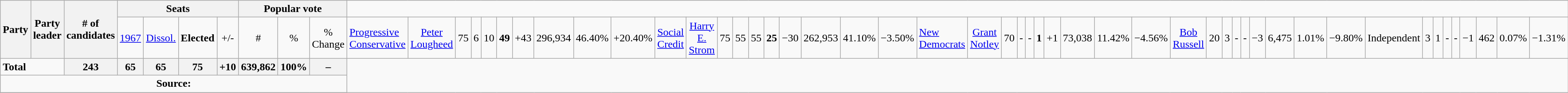<table class="wikitable">
<tr>
<th rowspan=2 colspan=2>Party</th>
<th rowspan=2>Party leader</th>
<th rowspan=2># of<br>candidates</th>
<th colspan=4>Seats</th>
<th colspan=3>Popular vote</th>
</tr>
<tr>
<td align="center"><a href='#'>1967</a></td>
<td align="center"><a href='#'><span>Dissol.</span></a></td>
<td align="center"><strong>Elected</strong></td>
<td align="center">+/-</td>
<td align="center">#</td>
<td align="center">%</td>
<td align="center">% Change<br></td>
<td><a href='#'>Progressive Conservative</a></td>
<td align="center"><a href='#'>Peter Lougheed</a></td>
<td align="right">75</td>
<td align="right">6</td>
<td align="right">10</td>
<td align="right"><strong>49</strong></td>
<td align="right">+43</td>
<td align="right">296,934</td>
<td align="right">46.40%</td>
<td align="right">+20.40%<br></td>
<td><a href='#'>Social Credit</a></td>
<td align="center"><a href='#'>Harry E. Strom</a></td>
<td align="right">75</td>
<td align="right">55</td>
<td align="right">55</td>
<td align="right"><strong>25</strong></td>
<td align="right">−30</td>
<td align="right">262,953</td>
<td align="right">41.10%</td>
<td align="right">−3.50%<br></td>
<td><a href='#'>New Democrats</a></td>
<td align="center"><a href='#'>Grant Notley</a></td>
<td align="right">70</td>
<td align="right">-</td>
<td align="right">-</td>
<td align="right"><strong>1</strong></td>
<td align="right">+1</td>
<td align="right">73,038</td>
<td align="right">11.42%</td>
<td align="right">−4.56%<br></td>
<td align="center"><a href='#'>Bob Russell</a></td>
<td align="right">20</td>
<td align="right">3</td>
<td align="right">-</td>
<td align="right">-</td>
<td align="right">−3</td>
<td align="right">6,475</td>
<td align="right">1.01%</td>
<td align="right">−9.80%<br></td>
<td colspan=2>Independent</td>
<td align="right">3</td>
<td align="right">1</td>
<td align="right">-</td>
<td align="right">-</td>
<td align="right">−1</td>
<td align="right">462</td>
<td align="right">0.07%</td>
<td align="right">−1.31%</td>
</tr>
<tr>
<td colspan=3><strong>Total</strong></td>
<th align="right">243</th>
<th align="right">65</th>
<th align="right">65</th>
<th align="right">75</th>
<th align="right">+10</th>
<th align="right">639,862</th>
<th align="right">100%</th>
<th>–</th>
</tr>
<tr>
<td align="center" colspan=11><strong>Source:</strong> </td>
</tr>
<tr>
</tr>
</table>
